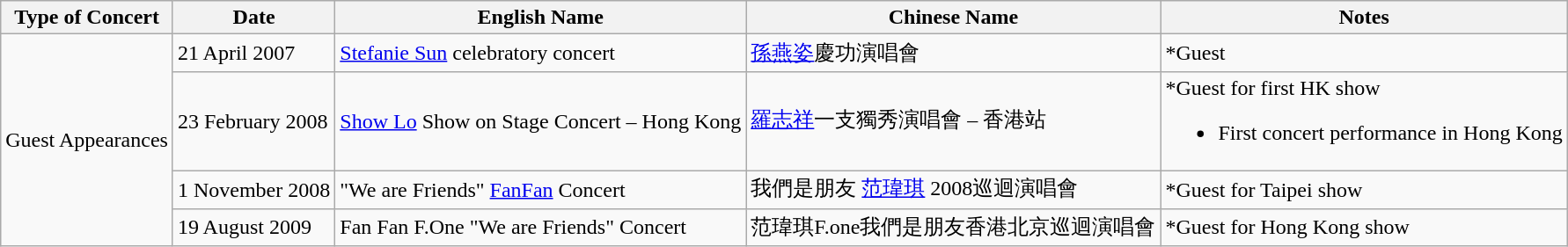<table class="wikitable">
<tr>
<th>Type of Concert</th>
<th>Date</th>
<th>English Name</th>
<th>Chinese Name</th>
<th>Notes</th>
</tr>
<tr>
<td style="text-align:center" rowspan=4>Guest Appearances</td>
<td>21 April 2007</td>
<td><a href='#'>Stefanie Sun</a> celebratory concert</td>
<td><a href='#'>孫燕姿</a>慶功演唱會</td>
<td>*Guest</td>
</tr>
<tr>
<td>23 February 2008</td>
<td><a href='#'>Show Lo</a> Show on Stage Concert – Hong Kong</td>
<td><a href='#'>羅志祥</a>一支獨秀演唱會 – 香港站</td>
<td>*Guest for first HK show<br><ul><li>First concert performance in Hong Kong</li></ul></td>
</tr>
<tr>
<td>1 November 2008</td>
<td>"We are Friends" <a href='#'>FanFan</a> Concert</td>
<td>我們是朋友 <a href='#'>范瑋琪</a> 2008巡迴演唱會</td>
<td>*Guest for Taipei show</td>
</tr>
<tr>
<td>19 August 2009</td>
<td>Fan Fan F.One "We are Friends"  Concert</td>
<td>范瑋琪F.one我們是朋友香港北京巡迴演唱會</td>
<td>*Guest for Hong Kong show</td>
</tr>
</table>
